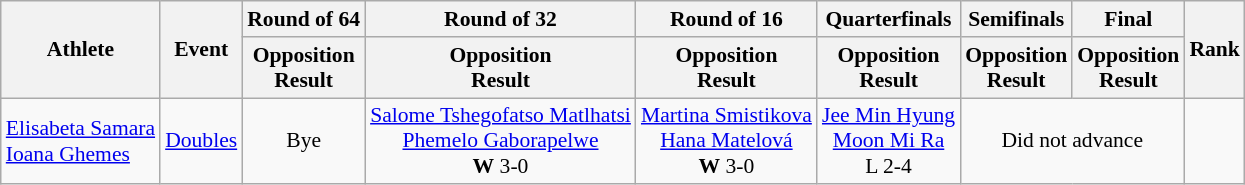<table class="wikitable" border="1" style="font-size:90%">
<tr>
<th rowspan=2>Athlete</th>
<th rowspan=2>Event</th>
<th colspan="1">Round of 64</th>
<th colspan="1">Round of 32</th>
<th colspan="1">Round of 16</th>
<th colspan="1">Quarterfinals</th>
<th colspan="1">Semifinals</th>
<th colspan="1">Final</th>
<th rowspan="2">Rank</th>
</tr>
<tr>
<th>Opposition<br>Result</th>
<th>Opposition<br>Result</th>
<th>Opposition<br>Result</th>
<th>Opposition<br>Result</th>
<th>Opposition<br>Result</th>
<th>Opposition<br>Result</th>
</tr>
<tr>
<td><a href='#'>Elisabeta Samara</a><br><a href='#'>Ioana Ghemes</a></td>
<td><a href='#'>Doubles</a></td>
<td align=center>Bye</td>
<td align=center> <a href='#'>Salome Tshegofatso Matlhatsi</a><br><a href='#'>Phemelo Gaborapelwe</a><br>  <strong>W</strong> 3-0</td>
<td align=center> <a href='#'>Martina Smistikova</a><br><a href='#'>Hana Matelová</a><br>  <strong>W</strong> 3-0</td>
<td align=center> <a href='#'>Jee Min Hyung</a><br><a href='#'>Moon Mi Ra</a><br> L 2-4</td>
<td colspan="2" align=center>Did not advance</td>
<td align=center></td>
</tr>
</table>
